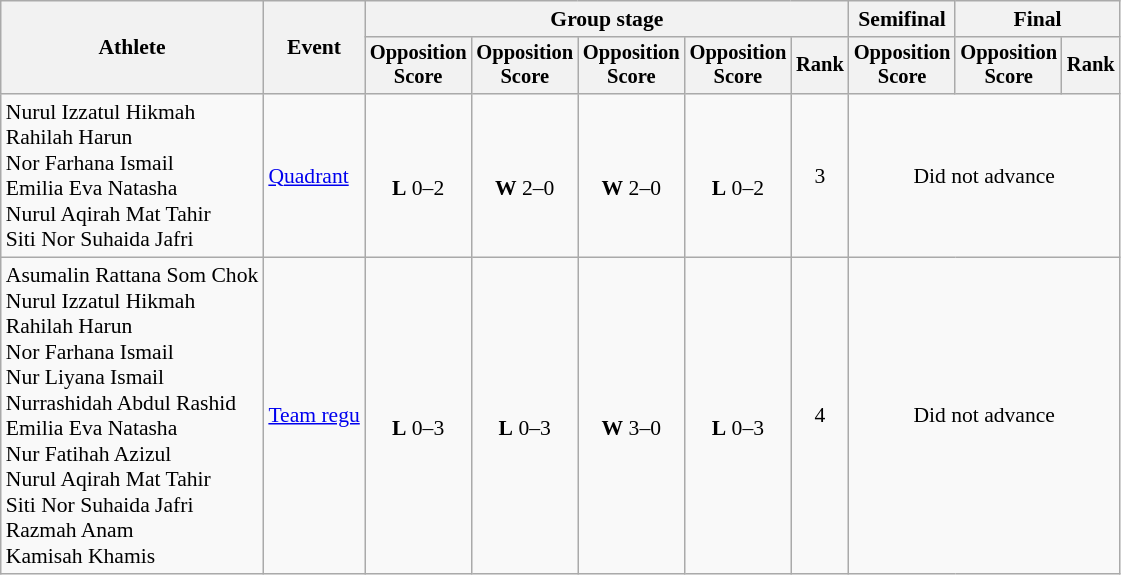<table class=wikitable style="font-size:90%; text-align:center">
<tr>
<th rowspan="2">Athlete</th>
<th rowspan="2">Event</th>
<th colspan=5>Group stage</th>
<th>Semifinal</th>
<th colspan=2>Final</th>
</tr>
<tr style="font-size:95%">
<th>Opposition<br>Score</th>
<th>Opposition<br>Score</th>
<th>Opposition<br>Score</th>
<th>Opposition<br>Score</th>
<th>Rank</th>
<th>Opposition<br>Score</th>
<th>Opposition<br>Score</th>
<th>Rank</th>
</tr>
<tr>
<td align=left>Nurul Izzatul Hikmah<br>Rahilah Harun<br>Nor Farhana Ismail<br>Emilia Eva Natasha<br>Nurul Aqirah Mat Tahir<br>Siti Nor Suhaida Jafri</td>
<td align=left><a href='#'>Quadrant</a></td>
<td><br><strong>L</strong> 0–2</td>
<td><br><strong>W</strong> 2–0</td>
<td><br><strong>W</strong> 2–0</td>
<td><br><strong>L</strong> 0–2</td>
<td>3</td>
<td colspan=3>Did not advance</td>
</tr>
<tr>
<td align=left>Asumalin Rattana Som Chok<br>Nurul Izzatul Hikmah<br>Rahilah Harun<br>Nor Farhana Ismail<br>Nur Liyana Ismail<br>Nurrashidah Abdul Rashid<br>Emilia Eva Natasha<br>Nur Fatihah Azizul<br>Nurul Aqirah Mat Tahir<br>Siti Nor Suhaida Jafri<br>Razmah Anam<br>Kamisah Khamis</td>
<td align=left><a href='#'>Team regu</a></td>
<td><br><strong>L</strong> 0–3</td>
<td><br><strong>L</strong> 0–3</td>
<td><br><strong>W</strong> 3–0</td>
<td><br><strong>L</strong> 0–3</td>
<td>4</td>
<td colspan=3>Did not advance</td>
</tr>
</table>
